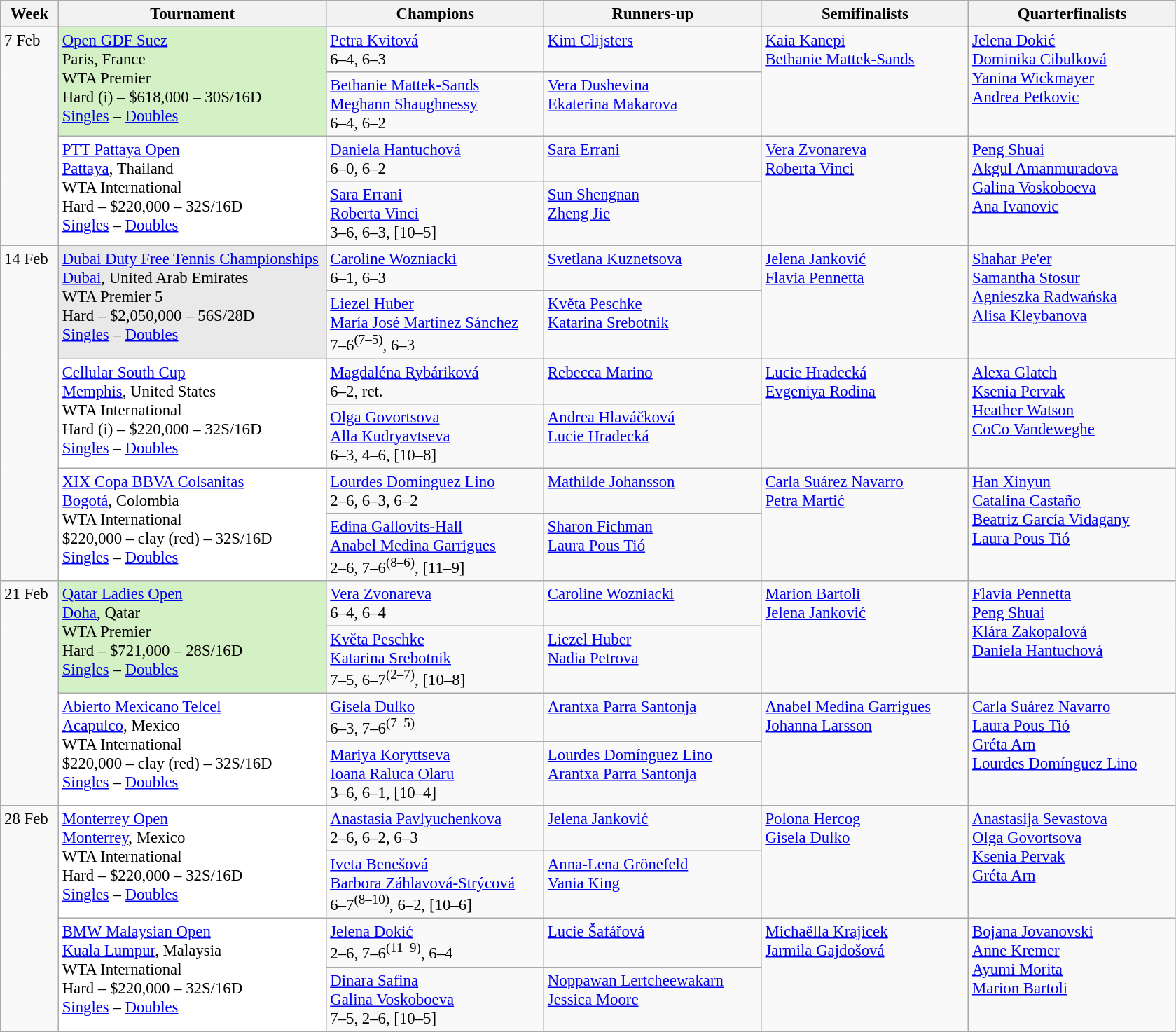<table class=wikitable style=font-size:95%>
<tr>
<th style="width:48px;">Week</th>
<th style="width:248px;">Tournament</th>
<th style="width:200px;">Champions</th>
<th style="width:200px;">Runners-up</th>
<th style="width:190px;">Semifinalists</th>
<th style="width:190px;">Quarterfinalists</th>
</tr>
<tr valign=top>
<td rowspan=4>7 Feb</td>
<td style="background:#d4f1c5;" rowspan=2><a href='#'>Open GDF Suez</a><br> Paris, France<br>WTA Premier <br>Hard (i) – $618,000 – 30S/16D<br><a href='#'>Singles</a> – <a href='#'>Doubles</a></td>
<td> <a href='#'>Petra Kvitová</a><br>6–4, 6–3</td>
<td> <a href='#'>Kim Clijsters</a></td>
<td rowspan=2> <a href='#'>Kaia Kanepi</a><br> <a href='#'>Bethanie Mattek-Sands</a></td>
<td rowspan=2> <a href='#'>Jelena Dokić</a><br> <a href='#'>Dominika Cibulková</a><br> <a href='#'>Yanina Wickmayer</a><br> <a href='#'>Andrea Petkovic</a></td>
</tr>
<tr valign=top>
<td> <a href='#'>Bethanie Mattek-Sands</a><br> <a href='#'>Meghann Shaughnessy</a><br>6–4, 6–2</td>
<td> <a href='#'>Vera Dushevina</a><br> <a href='#'>Ekaterina Makarova</a></td>
</tr>
<tr valign=top>
<td bgcolor=#ffffff rowspan=2><a href='#'>PTT Pattaya Open</a><br> <a href='#'>Pattaya</a>, Thailand<br>WTA International <br>Hard – $220,000 – 32S/16D<br><a href='#'>Singles</a> – <a href='#'>Doubles</a></td>
<td> <a href='#'>Daniela Hantuchová</a><br>6–0, 6–2</td>
<td> <a href='#'>Sara Errani</a></td>
<td rowspan=2> <a href='#'>Vera Zvonareva</a><br> <a href='#'>Roberta Vinci</a></td>
<td rowspan=2> <a href='#'>Peng Shuai</a><br> <a href='#'>Akgul Amanmuradova</a><br> <a href='#'>Galina Voskoboeva</a><br> <a href='#'>Ana Ivanovic</a></td>
</tr>
<tr valign=top>
<td> <a href='#'>Sara Errani</a><br> <a href='#'>Roberta Vinci</a><br>3–6, 6–3, [10–5]</td>
<td> <a href='#'>Sun Shengnan</a><br> <a href='#'>Zheng Jie</a></td>
</tr>
<tr valign=top>
<td rowspan=6>14 Feb</td>
<td style="background:#e9e9e9;" rowspan=2><a href='#'>Dubai Duty Free Tennis Championships</a><br> <a href='#'>Dubai</a>, United Arab Emirates<br>WTA Premier 5 <br>Hard – $2,050,000 – 56S/28D<br><a href='#'>Singles</a> – <a href='#'>Doubles</a></td>
<td> <a href='#'>Caroline Wozniacki</a><br>6–1, 6–3</td>
<td> <a href='#'>Svetlana Kuznetsova</a></td>
<td rowspan=2> <a href='#'>Jelena Janković</a><br> <a href='#'>Flavia Pennetta</a></td>
<td rowspan=2> <a href='#'>Shahar Pe'er</a><br> <a href='#'>Samantha Stosur</a><br> <a href='#'>Agnieszka Radwańska</a><br> <a href='#'>Alisa Kleybanova</a></td>
</tr>
<tr valign=top>
<td> <a href='#'>Liezel Huber</a> <br>  <a href='#'>María José Martínez Sánchez</a> <br> 7–6<sup>(7–5)</sup>, 6–3</td>
<td> <a href='#'>Květa Peschke</a> <br>  <a href='#'>Katarina Srebotnik</a></td>
</tr>
<tr valign=top>
<td bgcolor=#ffffff rowspan=2><a href='#'>Cellular South Cup</a><br> <a href='#'>Memphis</a>, United States<br>WTA International <br>Hard (i) – $220,000 – 32S/16D<br><a href='#'>Singles</a> – <a href='#'>Doubles</a></td>
<td> <a href='#'>Magdaléna Rybáriková</a> <br> 6–2, ret.</td>
<td> <a href='#'>Rebecca Marino</a></td>
<td rowspan=2> <a href='#'>Lucie Hradecká</a><br> <a href='#'>Evgeniya Rodina</a></td>
<td rowspan=2> <a href='#'>Alexa Glatch</a><br> <a href='#'>Ksenia Pervak</a><br> <a href='#'>Heather Watson</a><br> <a href='#'>CoCo Vandeweghe</a></td>
</tr>
<tr valign=top>
<td> <a href='#'>Olga Govortsova</a> <br>  <a href='#'>Alla Kudryavtseva</a> <br> 6–3, 4–6, [10–8]</td>
<td> <a href='#'>Andrea Hlaváčková</a> <br>  <a href='#'>Lucie Hradecká</a></td>
</tr>
<tr valign=top>
<td bgcolor=#ffffff rowspan=2><a href='#'>XIX Copa BBVA Colsanitas</a><br> <a href='#'>Bogotá</a>, Colombia<br>WTA International <br>$220,000 – clay (red) – 32S/16D<br><a href='#'>Singles</a> – <a href='#'>Doubles</a></td>
<td> <a href='#'>Lourdes Domínguez Lino</a> <br> 2–6, 6–3, 6–2</td>
<td> <a href='#'>Mathilde Johansson</a></td>
<td rowspan=2> <a href='#'>Carla Suárez Navarro</a> <br> <a href='#'>Petra Martić</a></td>
<td rowspan=2> <a href='#'>Han Xinyun</a><br> <a href='#'>Catalina Castaño</a><br> <a href='#'>Beatriz García Vidagany</a><br> <a href='#'>Laura Pous Tió</a></td>
</tr>
<tr valign=top>
<td> <a href='#'>Edina Gallovits-Hall</a> <br>  <a href='#'>Anabel Medina Garrigues</a> <br> 2–6, 7–6<sup>(8–6)</sup>, [11–9]</td>
<td> <a href='#'>Sharon Fichman</a> <br>  <a href='#'>Laura Pous Tió</a></td>
</tr>
<tr valign=top>
<td rowspan=4>21 Feb</td>
<td style="background:#d4f1c5;" rowspan=2><a href='#'>Qatar Ladies Open</a><br> <a href='#'>Doha</a>, Qatar<br>WTA Premier <br>Hard – $721,000 – 28S/16D<br><a href='#'>Singles</a> – <a href='#'>Doubles</a></td>
<td> <a href='#'>Vera Zvonareva</a> <br>6–4, 6–4</td>
<td> <a href='#'>Caroline Wozniacki</a></td>
<td rowspan=2> <a href='#'>Marion Bartoli</a> <br>  <a href='#'>Jelena Janković</a></td>
<td rowspan=2> <a href='#'>Flavia Pennetta</a> <br> <a href='#'>Peng Shuai</a><br> <a href='#'>Klára Zakopalová</a> <br>  <a href='#'>Daniela Hantuchová</a></td>
</tr>
<tr valign=top>
<td> <a href='#'>Květa Peschke</a><br> <a href='#'>Katarina Srebotnik</a> <br> 7–5, 6–7<sup>(2–7)</sup>, [10–8]</td>
<td> <a href='#'>Liezel Huber</a><br> <a href='#'>Nadia Petrova</a></td>
</tr>
<tr valign=top>
<td bgcolor=#ffffff rowspan=2><a href='#'>Abierto Mexicano Telcel</a><br><a href='#'>Acapulco</a>, Mexico<br>WTA International <br>$220,000 – clay (red) – 32S/16D<br><a href='#'>Singles</a> – <a href='#'>Doubles</a></td>
<td> <a href='#'>Gisela Dulko</a> <br> 6–3, 7–6<sup>(7–5)</sup></td>
<td> <a href='#'>Arantxa Parra Santonja</a></td>
<td rowspan=2> <a href='#'>Anabel Medina Garrigues</a> <br>  <a href='#'>Johanna Larsson</a></td>
<td rowspan=2> <a href='#'>Carla Suárez Navarro</a> <br> <a href='#'>Laura Pous Tió</a>  <br> <a href='#'>Gréta Arn</a> <br> <a href='#'>Lourdes Domínguez Lino</a></td>
</tr>
<tr valign=top>
<td> <a href='#'>Mariya Koryttseva</a> <br>  <a href='#'>Ioana Raluca Olaru</a> <br> 3–6, 6–1, [10–4]</td>
<td> <a href='#'>Lourdes Domínguez Lino</a> <br>  <a href='#'>Arantxa Parra Santonja</a></td>
</tr>
<tr valign=top>
<td rowspan=4>28 Feb</td>
<td bgcolor=#ffffff rowspan=2><a href='#'>Monterrey Open</a><br> <a href='#'>Monterrey</a>, Mexico<br>WTA International <br>Hard – $220,000 – 32S/16D<br><a href='#'>Singles</a> – <a href='#'>Doubles</a></td>
<td> <a href='#'>Anastasia Pavlyuchenkova</a> <br>2–6, 6–2, 6–3</td>
<td> <a href='#'>Jelena Janković</a></td>
<td rowspan=2> <a href='#'>Polona Hercog</a> <br>  <a href='#'>Gisela Dulko</a></td>
<td rowspan=2> <a href='#'>Anastasija Sevastova</a> <br> <a href='#'>Olga Govortsova</a> <br> <a href='#'>Ksenia Pervak</a> <br>  <a href='#'>Gréta Arn</a></td>
</tr>
<tr valign=top>
<td> <a href='#'>Iveta Benešová</a><br> <a href='#'>Barbora Záhlavová-Strýcová</a><br> 6–7<sup>(8–10)</sup>, 6–2, [10–6]</td>
<td> <a href='#'>Anna-Lena Grönefeld</a> <br>  <a href='#'>Vania King</a></td>
</tr>
<tr valign=top>
<td bgcolor=#ffffff rowspan=2><a href='#'>BMW Malaysian Open</a><br> <a href='#'>Kuala Lumpur</a>, Malaysia<br>WTA International <br>Hard – $220,000 – 32S/16D<br><a href='#'>Singles</a> – <a href='#'>Doubles</a></td>
<td> <a href='#'>Jelena Dokić</a> <br>2–6, 7–6<sup>(11–9)</sup>, 6–4</td>
<td> <a href='#'>Lucie Šafářová</a></td>
<td rowspan=2> <a href='#'>Michaëlla Krajicek</a> <br>  <a href='#'>Jarmila Gajdošová</a></td>
<td rowspan=2> <a href='#'>Bojana Jovanovski</a> <br> <a href='#'>Anne Kremer</a> <br> <a href='#'>Ayumi Morita</a> <br>  <a href='#'>Marion Bartoli</a></td>
</tr>
<tr valign=top>
<td> <a href='#'>Dinara Safina</a><br> <a href='#'>Galina Voskoboeva</a><br> 7–5, 2–6, [10–5]</td>
<td> <a href='#'>Noppawan Lertcheewakarn</a><br> <a href='#'>Jessica Moore</a></td>
</tr>
</table>
